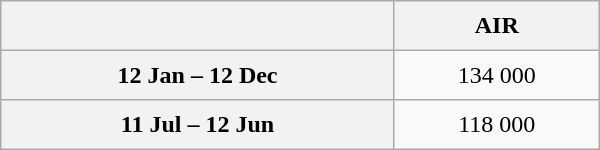<table class="wikitable sortable" style="text-align:center; width:400px; height:100px;">
<tr>
<th></th>
<th>AIR</th>
</tr>
<tr>
<th scope="row">12 Jan – 12 Dec</th>
<td>134 000</td>
</tr>
<tr>
<th scope="row">11 Jul – 12 Jun</th>
<td>118 000</td>
</tr>
</table>
